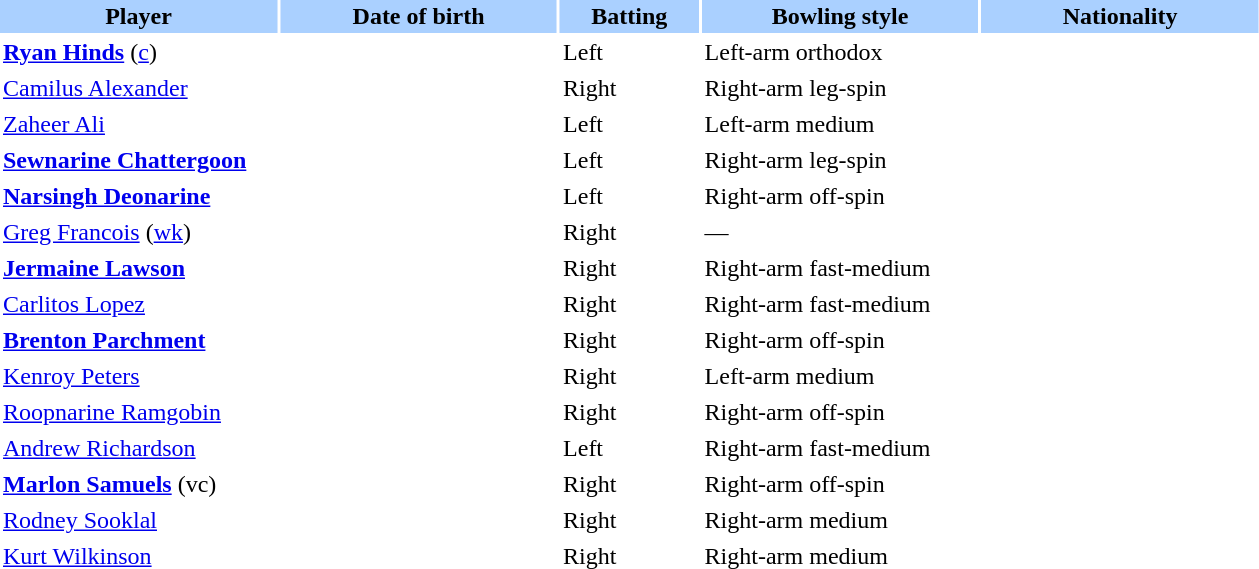<table class="sortable" border="0" cellspacing="2" cellpadding="2">
<tr style="background:#aad0ff;">
<th width=20%>Player</th>
<th width=20%>Date of birth</th>
<th width=10%>Batting</th>
<th width=20%>Bowling style</th>
<th width=20%>Nationality</th>
</tr>
<tr>
<td><strong><a href='#'>Ryan Hinds</a></strong> (<a href='#'>c</a>)</td>
<td></td>
<td>Left</td>
<td>Left-arm orthodox</td>
<td></td>
</tr>
<tr>
<td><a href='#'>Camilus Alexander</a></td>
<td></td>
<td>Right</td>
<td>Right-arm leg-spin</td>
<td></td>
</tr>
<tr>
<td><a href='#'>Zaheer Ali</a></td>
<td></td>
<td>Left</td>
<td>Left-arm medium</td>
<td></td>
</tr>
<tr>
<td><strong><a href='#'>Sewnarine Chattergoon</a></strong></td>
<td></td>
<td>Left</td>
<td>Right-arm leg-spin</td>
<td></td>
</tr>
<tr>
<td><strong><a href='#'>Narsingh Deonarine</a></strong></td>
<td></td>
<td>Left</td>
<td>Right-arm off-spin</td>
<td></td>
</tr>
<tr>
<td><a href='#'>Greg Francois</a> (<a href='#'>wk</a>)</td>
<td></td>
<td>Right</td>
<td>—</td>
<td></td>
</tr>
<tr>
<td><strong><a href='#'>Jermaine Lawson</a></strong></td>
<td></td>
<td>Right</td>
<td>Right-arm fast-medium</td>
<td></td>
</tr>
<tr>
<td><a href='#'>Carlitos Lopez</a></td>
<td></td>
<td>Right</td>
<td>Right-arm fast-medium</td>
<td></td>
</tr>
<tr>
<td><strong><a href='#'>Brenton Parchment</a></strong></td>
<td></td>
<td>Right</td>
<td>Right-arm off-spin</td>
<td></td>
</tr>
<tr>
<td><a href='#'>Kenroy Peters</a></td>
<td></td>
<td>Right</td>
<td>Left-arm medium</td>
<td></td>
</tr>
<tr>
<td><a href='#'>Roopnarine Ramgobin</a></td>
<td></td>
<td>Right</td>
<td>Right-arm off-spin</td>
<td></td>
</tr>
<tr>
<td><a href='#'>Andrew Richardson</a></td>
<td></td>
<td>Left</td>
<td>Right-arm fast-medium</td>
<td></td>
</tr>
<tr>
<td><strong><a href='#'>Marlon Samuels</a></strong> (vc)</td>
<td></td>
<td>Right</td>
<td>Right-arm off-spin</td>
<td></td>
</tr>
<tr>
<td><a href='#'>Rodney Sooklal</a></td>
<td></td>
<td>Right</td>
<td>Right-arm medium</td>
<td></td>
</tr>
<tr>
<td><a href='#'>Kurt Wilkinson</a></td>
<td></td>
<td>Right</td>
<td>Right-arm medium</td>
<td></td>
</tr>
</table>
